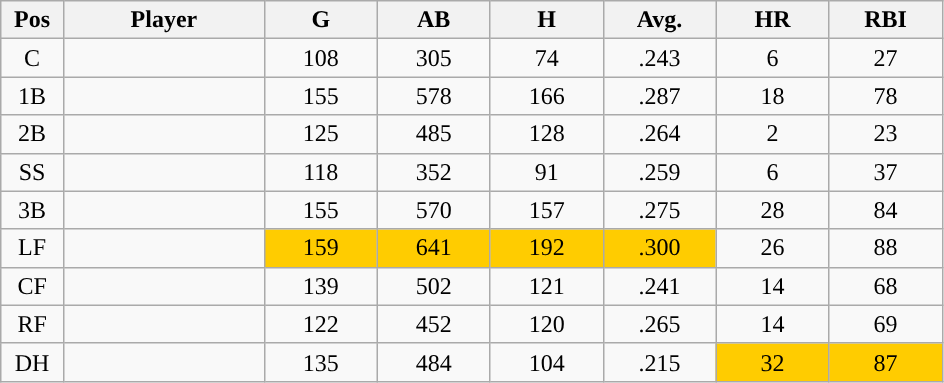<table class="wikitable sortable">
<tr>
<th bgcolor="#DDDDFF" width="5%">Pos</th>
<th bgcolor="#DDDDFF" width="16%">Player</th>
<th bgcolor="#DDDDFF" width="9%">G</th>
<th bgcolor="#DDDDFF" width="9%">AB</th>
<th bgcolor="#DDDDFF" width="9%">H</th>
<th bgcolor="#DDDDFF" width="9%">Avg.</th>
<th bgcolor="#DDDDFF" width="9%">HR</th>
<th bgcolor="#DDDDFF" width="9%">RBI</th>
</tr>
<tr align="center">
<td>C</td>
<td></td>
<td>108</td>
<td>305</td>
<td>74</td>
<td>.243</td>
<td>6</td>
<td>27</td>
</tr>
<tr align="center">
<td>1B</td>
<td></td>
<td>155</td>
<td>578</td>
<td>166</td>
<td>.287</td>
<td>18</td>
<td>78</td>
</tr>
<tr align="center">
<td>2B</td>
<td></td>
<td>125</td>
<td>485</td>
<td>128</td>
<td>.264</td>
<td>2</td>
<td>23</td>
</tr>
<tr align="center">
<td>SS</td>
<td></td>
<td>118</td>
<td>352</td>
<td>91</td>
<td>.259</td>
<td>6</td>
<td>37</td>
</tr>
<tr align="center">
<td>3B</td>
<td></td>
<td>155</td>
<td>570</td>
<td>157</td>
<td>.275</td>
<td>28</td>
<td>84</td>
</tr>
<tr align="center">
<td>LF</td>
<td></td>
<td style="background:#fc0;">159</td>
<td style="background:#fc0;">641</td>
<td style="background:#fc0;">192</td>
<td style="background:#fc0;">.300</td>
<td>26</td>
<td>88</td>
</tr>
<tr align="center">
<td>CF</td>
<td></td>
<td>139</td>
<td>502</td>
<td>121</td>
<td>.241</td>
<td>14</td>
<td>68</td>
</tr>
<tr align="center">
<td>RF</td>
<td></td>
<td>122</td>
<td>452</td>
<td>120</td>
<td>.265</td>
<td>14</td>
<td>69</td>
</tr>
<tr align="center">
<td>DH</td>
<td></td>
<td>135</td>
<td>484</td>
<td>104</td>
<td>.215</td>
<td style="background:#fc0;">32</td>
<td style="background:#fc0;">87</td>
</tr>
</table>
